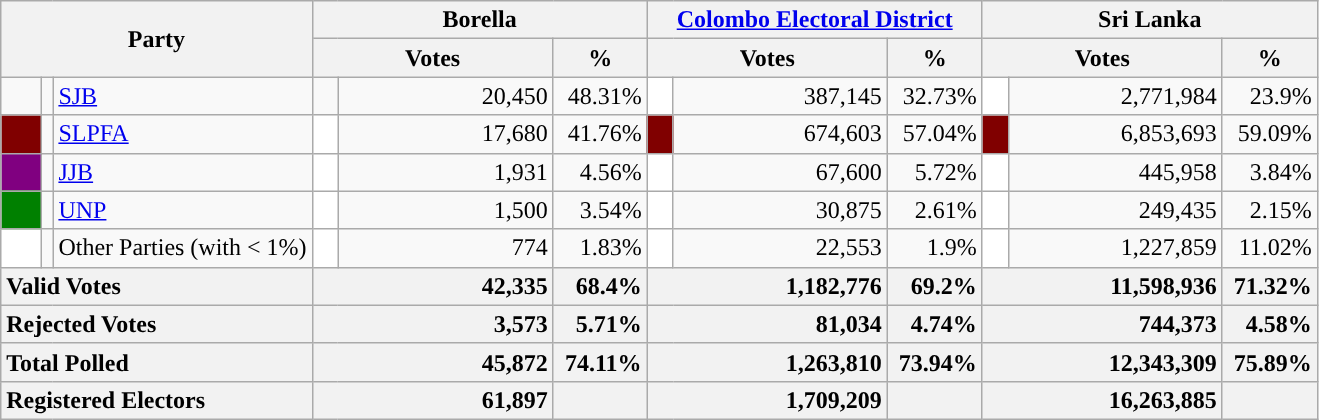<table class="wikitable">
<tr>
<th colspan="3" width="144px"rowspan="2">Party</th>
<th colspan="3" width="216px">Borella</th>
<th colspan="3" width="216px"><a href='#'>Colombo Electoral District</a></th>
<th colspan="3" width="216px">Sri Lanka</th>
</tr>
<tr>
<th colspan="2" width="144px">Votes</th>
<th>%</th>
<th colspan="2" width="144px">Votes</th>
<th>%</th>
<th colspan="2" width="144px">Votes</th>
<th>%</th>
</tr>
<tr>
<td style="background-color:"></td>
<td></td>
<td style="text-align:left;"><a href='#'>SJB</a></td>
<td style="background-color:"></td>
<td style="text-align:right;">20,450</td>
<td style="text-align:right;">48.31%</td>
<td style="background-color:white;" width="10px"></td>
<td style="text-align:right;">387,145</td>
<td style="text-align:right;">32.73%</td>
<td style="background-color:white;" width="10px"></td>
<td style="text-align:right;">2,771,984</td>
<td style="text-align:right;">23.9%</td>
</tr>
<tr>
<td style="background-color:maroon;" width="20px"></td>
<td></td>
<td style="text-align:left;"><a href='#'>SLPFA</a></td>
<td style="background-color:white;" width="10px"></td>
<td style="text-align:right;">17,680</td>
<td style="text-align:right;">41.76%</td>
<td style="background-color:maroon;" width="10px"></td>
<td style="text-align:right;">674,603</td>
<td style="text-align:right;">57.04%</td>
<td style="background-color:maroon;" width="10px"></td>
<td style="text-align:right;">6,853,693</td>
<td style="text-align:right;">59.09%</td>
</tr>
<tr>
<td style="background-color:purple;" width="20px"></td>
<td></td>
<td style="text-align:left;"><a href='#'>JJB</a></td>
<td style="background-color:white;" width="10px"></td>
<td style="text-align:right;">1,931</td>
<td style="text-align:right;">4.56%</td>
<td style="background-color:white;" width="10px"></td>
<td style="text-align:right;">67,600</td>
<td style="text-align:right;">5.72%</td>
<td style="background-color:white;" width="10px"></td>
<td style="text-align:right;">445,958</td>
<td style="text-align:right;">3.84%</td>
</tr>
<tr>
<td style="background-color:green;" width="20px"></td>
<td></td>
<td style="text-align:left;"><a href='#'>UNP</a></td>
<td style="background-color:white;" width="10px"></td>
<td style="text-align:right;">1,500</td>
<td style="text-align:right;">3.54%</td>
<td style="background-color:white;" width="10px"></td>
<td style="text-align:right;">30,875</td>
<td style="text-align:right;">2.61%</td>
<td style="background-color:white;" width="10px"></td>
<td style="text-align:right;">249,435</td>
<td style="text-align:right;">2.15%</td>
</tr>
<tr>
<td style="background-color:white;" width="20px"></td>
<td></td>
<td style="text-align:left;">Other Parties (with < 1%)</td>
<td style="background-color:white;" width="10px"></td>
<td style="text-align:right;">774</td>
<td style="text-align:right;">1.83%</td>
<td style="background-color:white;" width="10px"></td>
<td style="text-align:right;">22,553</td>
<td style="text-align:right;">1.9%</td>
<td style="background-color:white;" width="10px"></td>
<td style="text-align:right;">1,227,859</td>
<td style="text-align:right;">11.02%</td>
</tr>
<tr>
<th colspan="3" width="144px"style="text-align:left;">Valid Votes</th>
<th style="text-align:right;"colspan="2" width="144px">42,335</th>
<th style="text-align:right;">68.4%</th>
<th style="text-align:right;"colspan="2" width="144px">1,182,776</th>
<th style="text-align:right;">69.2%</th>
<th style="text-align:right;"colspan="2" width="144px">11,598,936</th>
<th style="text-align:right;">71.32%</th>
</tr>
<tr>
<th colspan="3" width="144px"style="text-align:left;">Rejected Votes</th>
<th style="text-align:right;"colspan="2" width="144px">3,573</th>
<th style="text-align:right;">5.71%</th>
<th style="text-align:right;"colspan="2" width="144px">81,034</th>
<th style="text-align:right;">4.74%</th>
<th style="text-align:right;"colspan="2" width="144px">744,373</th>
<th style="text-align:right;">4.58%</th>
</tr>
<tr>
<th colspan="3" width="144px"style="text-align:left;">Total Polled</th>
<th style="text-align:right;"colspan="2" width="144px">45,872</th>
<th style="text-align:right;">74.11%</th>
<th style="text-align:right;"colspan="2" width="144px">1,263,810</th>
<th style="text-align:right;">73.94%</th>
<th style="text-align:right;"colspan="2" width="144px">12,343,309</th>
<th style="text-align:right;">75.89%</th>
</tr>
<tr>
<th colspan="3" width="144px"style="text-align:left;">Registered Electors</th>
<th style="text-align:right;"colspan="2" width="144px">61,897</th>
<th></th>
<th style="text-align:right;"colspan="2" width="144px">1,709,209</th>
<th></th>
<th style="text-align:right;"colspan="2" width="144px">16,263,885</th>
<th></th>
</tr>
</table>
